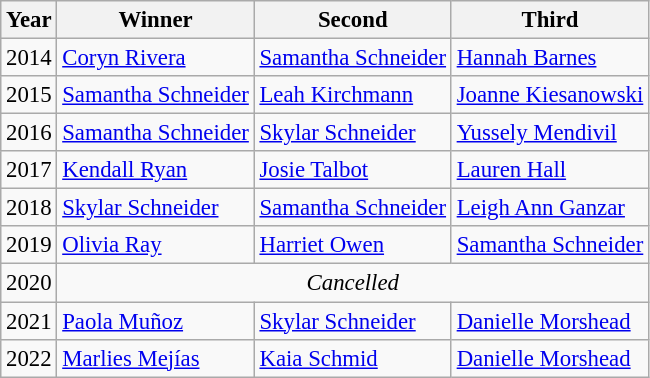<table class="wikitable sortable" style="font-size:95%">
<tr>
<th>Year</th>
<th>Winner</th>
<th>Second</th>
<th>Third</th>
</tr>
<tr>
<td>2014</td>
<td> <a href='#'>Coryn Rivera</a></td>
<td> <a href='#'>Samantha Schneider</a></td>
<td> <a href='#'>Hannah Barnes</a></td>
</tr>
<tr>
<td>2015</td>
<td> <a href='#'>Samantha Schneider</a></td>
<td> <a href='#'>Leah Kirchmann</a></td>
<td> <a href='#'>Joanne Kiesanowski</a></td>
</tr>
<tr>
<td>2016</td>
<td> <a href='#'>Samantha Schneider</a></td>
<td> <a href='#'>Skylar Schneider</a></td>
<td> <a href='#'>Yussely Mendivil</a></td>
</tr>
<tr>
<td>2017</td>
<td> <a href='#'>Kendall Ryan</a></td>
<td> <a href='#'>Josie Talbot</a></td>
<td> <a href='#'>Lauren Hall</a></td>
</tr>
<tr>
<td>2018</td>
<td> <a href='#'>Skylar Schneider</a></td>
<td> <a href='#'>Samantha Schneider</a></td>
<td> <a href='#'>Leigh Ann Ganzar</a></td>
</tr>
<tr>
<td>2019</td>
<td> <a href='#'>Olivia Ray</a></td>
<td> <a href='#'>Harriet Owen</a></td>
<td> <a href='#'>Samantha Schneider</a></td>
</tr>
<tr>
<td>2020</td>
<td colspan=3; align=center><em>Cancelled</em></td>
</tr>
<tr>
<td>2021</td>
<td> <a href='#'>Paola Muñoz</a></td>
<td> <a href='#'>Skylar Schneider</a></td>
<td> <a href='#'>Danielle Morshead</a></td>
</tr>
<tr>
<td>2022</td>
<td> <a href='#'>Marlies Mejías</a></td>
<td> <a href='#'>Kaia Schmid</a></td>
<td> <a href='#'>Danielle Morshead</a></td>
</tr>
</table>
